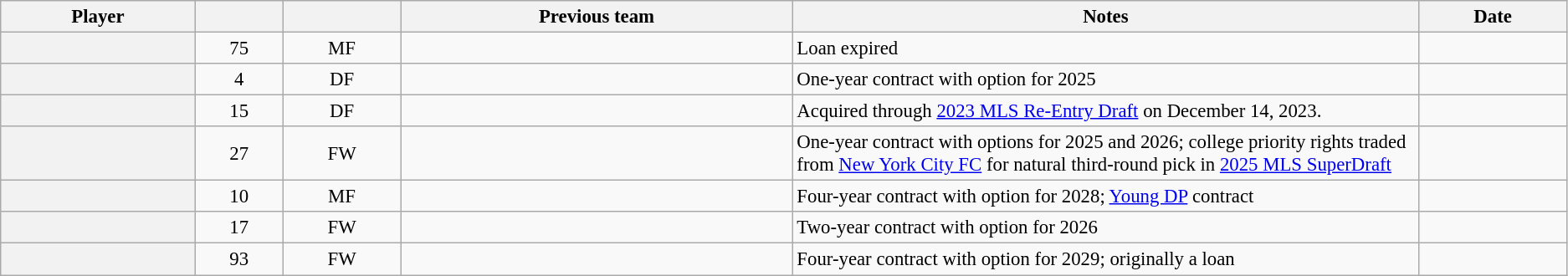<table class="wikitable plainrowheaders sortable" style="font-size:95%; text-align:left">
<tr>
<th scope=col>Player</th>
<th scope=col></th>
<th scope=col></th>
<th scope=col>Previous team</th>
<th scope=col style="width: 40%">Notes</th>
<th scope=col>Date</th>
</tr>
<tr>
<th scope=row></th>
<td align=center>75</td>
<td align=center>MF</td>
<td></td>
<td>Loan expired</td>
<td></td>
</tr>
<tr>
<th scope=row></th>
<td align=center>4</td>
<td align=center>DF</td>
<td></td>
<td>One-year contract with option for 2025</td>
<td></td>
</tr>
<tr>
<th scope=row></th>
<td align=center>15</td>
<td align=center>DF</td>
<td></td>
<td>Acquired through <a href='#'>2023 MLS Re-Entry Draft</a> on December 14, 2023.</td>
<td></td>
</tr>
<tr>
<th scope=row></th>
<td align=center>27</td>
<td align=center>FW</td>
<td></td>
<td>One-year contract with options for 2025 and 2026; college priority rights traded from <a href='#'>New York City FC</a> for natural third-round pick in <a href='#'>2025 MLS SuperDraft</a></td>
<td></td>
</tr>
<tr>
<th scope=row></th>
<td align=center>10</td>
<td align=center>MF</td>
<td></td>
<td>Four-year contract with option for 2028; <a href='#'>Young DP</a> contract</td>
<td></td>
</tr>
<tr>
<th scope=row></th>
<td align=center>17</td>
<td align=center>FW</td>
<td></td>
<td>Two-year contract with option for 2026</td>
<td></td>
</tr>
<tr>
<th scope=row></th>
<td align=center>93</td>
<td align=center>FW</td>
<td></td>
<td>Four-year contract with option for 2029; originally a loan</td>
<td></td>
</tr>
</table>
